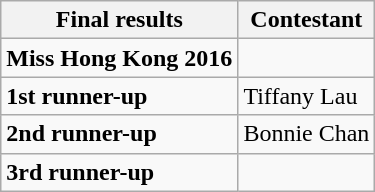<table class="wikitable">
<tr>
<th>Final results</th>
<th>Contestant</th>
</tr>
<tr>
<td><strong>Miss Hong Kong 2016</strong></td>
<td></td>
</tr>
<tr>
<td><strong>1st runner-up</strong></td>
<td>Tiffany Lau</td>
</tr>
<tr>
<td><strong>2nd runner-up</strong></td>
<td>Bonnie Chan</td>
</tr>
<tr>
<td><strong>3rd runner-up</strong></td>
<td></td>
</tr>
</table>
